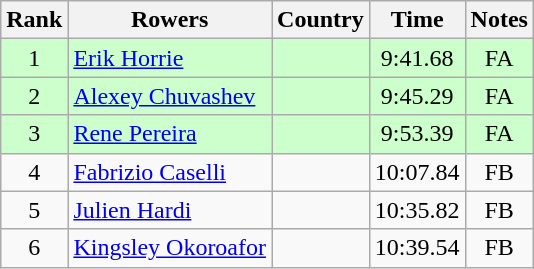<table class="wikitable" style="text-align:center">
<tr>
<th>Rank</th>
<th>Rowers</th>
<th>Country</th>
<th>Time</th>
<th>Notes</th>
</tr>
<tr bgcolor=ccffcc>
<td>1</td>
<td align="left"><a href='#'>Erik Horrie</a></td>
<td align="left"></td>
<td>9:41.68</td>
<td>FA</td>
</tr>
<tr bgcolor=ccffcc>
<td>2</td>
<td align="left"><a href='#'>Alexey Chuvashev</a></td>
<td align="left"></td>
<td>9:45.29</td>
<td>FA</td>
</tr>
<tr bgcolor=ccffcc>
<td>3</td>
<td align="left"><a href='#'>Rene Pereira</a></td>
<td align="left"></td>
<td>9:53.39</td>
<td>FA</td>
</tr>
<tr>
<td>4</td>
<td align="left"><a href='#'>Fabrizio Caselli</a></td>
<td align="left"></td>
<td>10:07.84</td>
<td>FB</td>
</tr>
<tr>
<td>5</td>
<td align="left"><a href='#'>Julien Hardi</a></td>
<td align="left"></td>
<td>10:35.82</td>
<td>FB</td>
</tr>
<tr>
<td>6</td>
<td align="left"><a href='#'>Kingsley Okoroafor</a></td>
<td align="left"></td>
<td>10:39.54</td>
<td>FB</td>
</tr>
</table>
